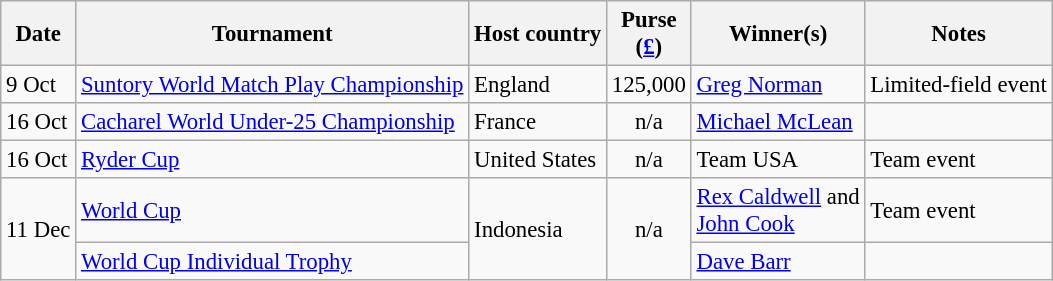<table class="wikitable" style="font-size:95%">
<tr>
<th>Date</th>
<th>Tournament</th>
<th>Host country</th>
<th>Purse<br>(<a href='#'>£</a>)</th>
<th>Winner(s)</th>
<th>Notes</th>
</tr>
<tr>
<td>9 Oct</td>
<td><a href='#'>Suntory World Match Play Championship</a></td>
<td>England</td>
<td align=right>125,000</td>
<td> <a href='#'>Greg Norman</a></td>
<td>Limited-field event</td>
</tr>
<tr>
<td>16 Oct</td>
<td><a href='#'>Cacharel World Under-25 Championship</a></td>
<td>France</td>
<td align=center>n/a</td>
<td> <a href='#'>Michael McLean</a></td>
<td></td>
</tr>
<tr>
<td>16 Oct</td>
<td><a href='#'>Ryder Cup</a></td>
<td>United States</td>
<td align=center>n/a</td>
<td> Team USA</td>
<td>Team event</td>
</tr>
<tr>
<td rowspan=2>11 Dec</td>
<td><a href='#'>World Cup</a></td>
<td rowspan=2>Indonesia</td>
<td rowspan=2 align=center>n/a</td>
<td> <a href='#'>Rex Caldwell</a> and<br> <a href='#'>John Cook</a></td>
<td>Team event</td>
</tr>
<tr>
<td><a href='#'>World Cup Individual Trophy</a></td>
<td> <a href='#'>Dave Barr</a></td>
<td></td>
</tr>
</table>
